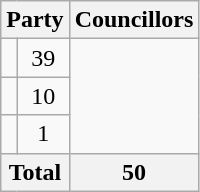<table class="wikitable">
<tr>
<th colspan=2>Party</th>
<th>Councillors</th>
</tr>
<tr>
<td></td>
<td align=center>39</td>
</tr>
<tr>
<td></td>
<td align=center>10</td>
</tr>
<tr>
<td></td>
<td align=center>1</td>
</tr>
<tr>
<th colspan=2>Total</th>
<th>50</th>
</tr>
</table>
